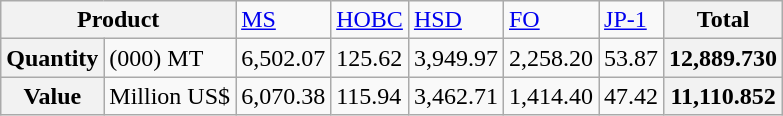<table class="wikitable">
<tr>
<th colspan="2">Product</th>
<td><a href='#'>MS</a></td>
<td><a href='#'>HOBC</a></td>
<td><a href='#'>HSD</a></td>
<td><a href='#'>FO</a></td>
<td><a href='#'>JP-1</a></td>
<th>Total</th>
</tr>
<tr>
<th>Quantity</th>
<td>(000) MT</td>
<td>6,502.07</td>
<td>125.62</td>
<td>3,949.97</td>
<td>2,258.20</td>
<td>53.87</td>
<th>12,889.730</th>
</tr>
<tr>
<th>Value</th>
<td>Million US$</td>
<td>6,070.38</td>
<td>115.94</td>
<td>3,462.71</td>
<td>1,414.40</td>
<td>47.42</td>
<th>11,110.852</th>
</tr>
</table>
